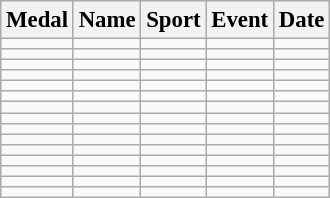<table class="wikitable sortable" style="font-size:95%">
<tr>
<th>Medal</th>
<th>Name</th>
<th>Sport</th>
<th>Event</th>
<th>Date</th>
</tr>
<tr>
<td></td>
<td></td>
<td></td>
<td></td>
<td></td>
</tr>
<tr>
<td></td>
<td></td>
<td></td>
<td></td>
<td></td>
</tr>
<tr>
<td></td>
<td></td>
<td></td>
<td></td>
<td></td>
</tr>
<tr>
<td></td>
<td></td>
<td></td>
<td></td>
<td></td>
</tr>
<tr>
<td></td>
<td></td>
<td></td>
<td></td>
<td></td>
</tr>
<tr>
<td></td>
<td></td>
<td></td>
<td></td>
<td></td>
</tr>
<tr>
<td></td>
<td></td>
<td></td>
<td></td>
<td></td>
</tr>
<tr>
<td></td>
<td></td>
<td></td>
<td></td>
<td></td>
</tr>
<tr>
<td></td>
<td></td>
<td></td>
<td></td>
<td></td>
</tr>
<tr>
<td></td>
<td></td>
<td></td>
<td></td>
<td></td>
</tr>
<tr>
<td></td>
<td></td>
<td></td>
<td></td>
<td></td>
</tr>
<tr>
<td></td>
<td></td>
<td></td>
<td></td>
<td></td>
</tr>
<tr>
<td></td>
<td></td>
<td></td>
<td></td>
<td></td>
</tr>
<tr>
<td></td>
<td></td>
<td></td>
<td></td>
<td></td>
</tr>
<tr>
<td></td>
<td></td>
<td></td>
<td></td>
<td></td>
</tr>
</table>
